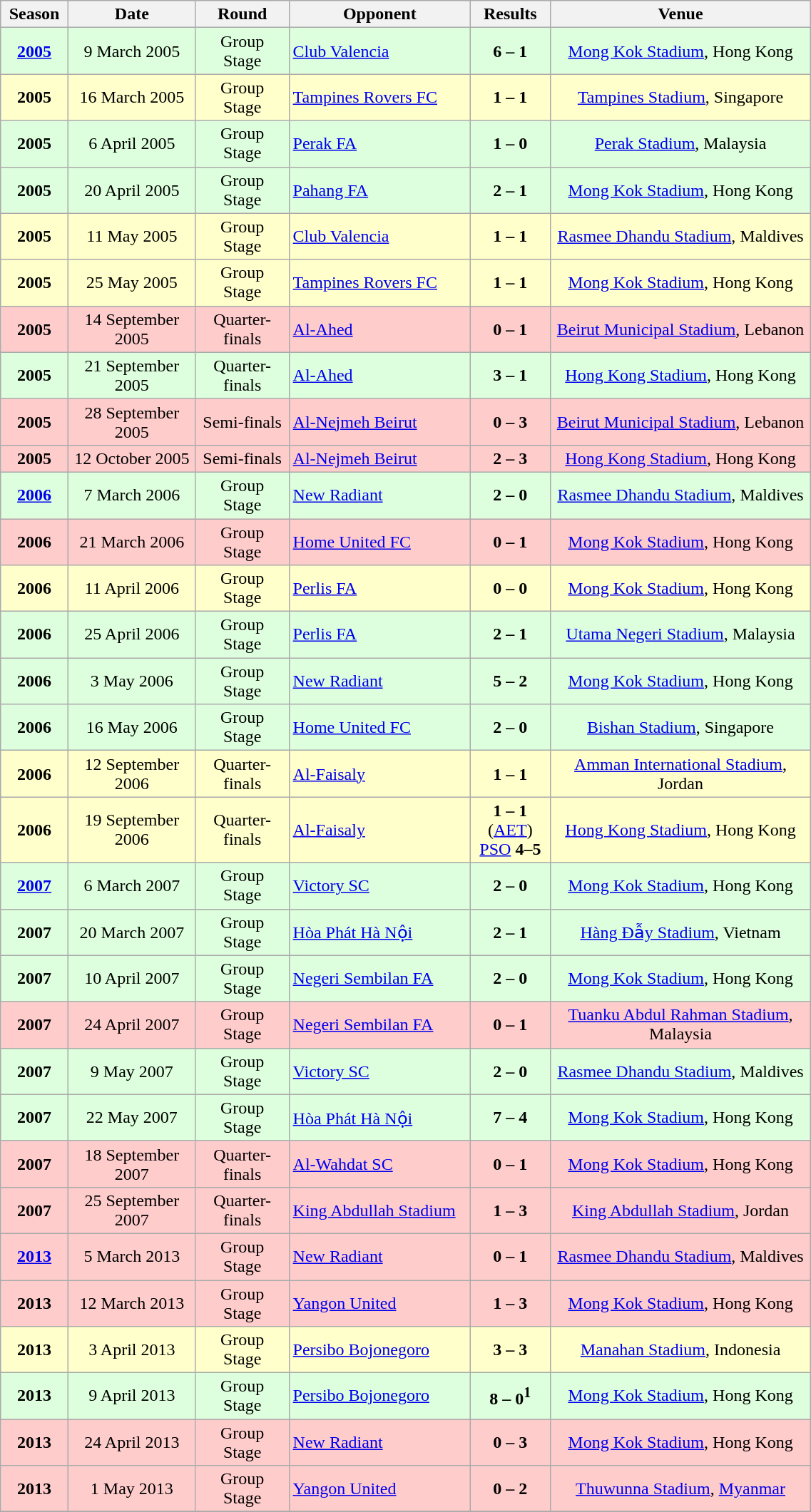<table width=60% class="wikitable" style="text-align:center">
<tr>
<th width=1%>Season</th>
<th width=5%>Date</th>
<th width=3%>Round</th>
<th width=10%>Opponent</th>
<th width=2%>Results</th>
<th width=15%>Venue</th>
</tr>
<tr bgcolor=#dfd>
<td><strong><a href='#'>2005</a></strong></td>
<td>9 March 2005</td>
<td>Group Stage</td>
<td align="left"> <a href='#'>Club Valencia</a></td>
<td><strong>6 – 1</strong></td>
<td><a href='#'>Mong Kok Stadium</a>, Hong Kong</td>
</tr>
<tr bgcolor=#ffffcc>
<td><strong>2005</strong></td>
<td>16 March 2005</td>
<td>Group Stage</td>
<td align="left"> <a href='#'>Tampines Rovers FC</a></td>
<td><strong>1 – 1</strong></td>
<td><a href='#'>Tampines Stadium</a>, Singapore</td>
</tr>
<tr bgcolor=#dfd>
<td><strong>2005</strong></td>
<td>6 April 2005</td>
<td>Group Stage</td>
<td align="left"> <a href='#'>Perak FA</a></td>
<td><strong>1 – 0</strong></td>
<td><a href='#'>Perak Stadium</a>, Malaysia</td>
</tr>
<tr bgcolor=#dfd>
<td><strong>2005</strong></td>
<td>20 April 2005</td>
<td>Group Stage</td>
<td align="left"> <a href='#'>Pahang FA</a></td>
<td><strong>2 – 1</strong></td>
<td><a href='#'>Mong Kok Stadium</a>, Hong Kong</td>
</tr>
<tr bgcolor=#ffffcc>
<td><strong>2005</strong></td>
<td>11 May 2005</td>
<td>Group Stage</td>
<td align="left"> <a href='#'>Club Valencia</a></td>
<td><strong>1 – 1</strong></td>
<td><a href='#'>Rasmee Dhandu Stadium</a>, Maldives</td>
</tr>
<tr bgcolor=#ffffcc>
<td><strong>2005</strong></td>
<td>25 May 2005</td>
<td>Group Stage</td>
<td align="left"> <a href='#'>Tampines Rovers FC</a></td>
<td><strong>1 – 1</strong></td>
<td><a href='#'>Mong Kok Stadium</a>, Hong Kong</td>
</tr>
<tr bgcolor=#ffcccc>
<td><strong>2005</strong></td>
<td>14 September 2005</td>
<td>Quarter-finals</td>
<td align="left"> <a href='#'>Al-Ahed</a></td>
<td><strong>0 – 1</strong></td>
<td><a href='#'>Beirut Municipal Stadium</a>, Lebanon</td>
</tr>
<tr bgcolor=#dfd>
<td><strong>2005</strong></td>
<td>21 September 2005</td>
<td>Quarter-finals</td>
<td align="left"> <a href='#'>Al-Ahed</a></td>
<td><strong>3 – 1</strong></td>
<td><a href='#'>Hong Kong Stadium</a>, Hong Kong</td>
</tr>
<tr bgcolor=#ffcccc>
<td><strong>2005</strong></td>
<td>28 September 2005</td>
<td>Semi-finals</td>
<td align="left"> <a href='#'>Al-Nejmeh Beirut</a></td>
<td><strong>0 – 3</strong></td>
<td><a href='#'>Beirut Municipal Stadium</a>, Lebanon</td>
</tr>
<tr bgcolor=#ffcccc>
<td><strong>2005</strong></td>
<td>12 October 2005</td>
<td>Semi-finals</td>
<td align="left"> <a href='#'>Al-Nejmeh Beirut</a></td>
<td><strong>2 – 3</strong></td>
<td><a href='#'>Hong Kong Stadium</a>, Hong Kong</td>
</tr>
<tr bgcolor=#dfd>
<td><strong><a href='#'>2006</a></strong></td>
<td>7 March 2006</td>
<td>Group Stage</td>
<td align="left"> <a href='#'>New Radiant</a></td>
<td><strong>2 – 0</strong></td>
<td><a href='#'>Rasmee Dhandu Stadium</a>, Maldives</td>
</tr>
<tr bgcolor=#ffcccc>
<td><strong>2006</strong></td>
<td>21 March 2006</td>
<td>Group Stage</td>
<td align="left"> <a href='#'>Home United FC</a></td>
<td><strong>0 – 1</strong></td>
<td><a href='#'>Mong Kok Stadium</a>, Hong Kong</td>
</tr>
<tr bgcolor=#ffffcc>
<td><strong>2006</strong></td>
<td>11 April 2006</td>
<td>Group Stage</td>
<td align="left"> <a href='#'>Perlis FA</a></td>
<td><strong>0 – 0</strong></td>
<td><a href='#'>Mong Kok Stadium</a>, Hong Kong</td>
</tr>
<tr bgcolor=#dfd>
<td><strong>2006</strong></td>
<td>25 April 2006</td>
<td>Group Stage</td>
<td align="left"> <a href='#'>Perlis FA</a></td>
<td><strong>2 – 1</strong></td>
<td><a href='#'>Utama Negeri Stadium</a>, Malaysia</td>
</tr>
<tr bgcolor=#dfd>
<td><strong>2006</strong></td>
<td>3 May 2006</td>
<td>Group Stage</td>
<td align="left"> <a href='#'>New Radiant</a></td>
<td><strong>5 – 2</strong></td>
<td><a href='#'>Mong Kok Stadium</a>, Hong Kong</td>
</tr>
<tr bgcolor=#dfd>
<td><strong>2006</strong></td>
<td>16 May 2006</td>
<td>Group Stage</td>
<td align="left"> <a href='#'>Home United FC</a></td>
<td><strong>2 – 0</strong></td>
<td><a href='#'>Bishan Stadium</a>, Singapore</td>
</tr>
<tr bgcolor=#ffffcc>
<td><strong>2006</strong></td>
<td>12 September 2006</td>
<td>Quarter-finals</td>
<td align="left"> <a href='#'>Al-Faisaly</a></td>
<td><strong>1 – 1</strong></td>
<td><a href='#'>Amman International Stadium</a>, Jordan</td>
</tr>
<tr bgcolor=#ffffcc>
<td><strong>2006</strong></td>
<td>19 September 2006</td>
<td>Quarter-finals</td>
<td align="left"> <a href='#'>Al-Faisaly</a></td>
<td><strong>1 – 1 </strong>(<a href='#'>AET</a>)<br><a href='#'>PSO</a> <strong>4–5</strong></td>
<td><a href='#'>Hong Kong Stadium</a>, Hong Kong</td>
</tr>
<tr bgcolor=#dfd>
<td><strong><a href='#'>2007</a></strong></td>
<td>6 March 2007</td>
<td>Group Stage</td>
<td align="left"> <a href='#'>Victory SC</a></td>
<td><strong>2 – 0</strong></td>
<td><a href='#'>Mong Kok Stadium</a>, Hong Kong</td>
</tr>
<tr bgcolor=#dfd>
<td><strong>2007</strong></td>
<td>20 March 2007</td>
<td>Group Stage</td>
<td align="left"> <a href='#'>Hòa Phát Hà Nội</a></td>
<td><strong>2 – 1</strong></td>
<td><a href='#'>Hàng Đẫy Stadium</a>, Vietnam</td>
</tr>
<tr bgcolor=#dfd>
<td><strong>2007</strong></td>
<td>10 April 2007</td>
<td>Group Stage</td>
<td align="left"> <a href='#'>Negeri Sembilan FA</a></td>
<td><strong>2 – 0</strong></td>
<td><a href='#'>Mong Kok Stadium</a>, Hong Kong</td>
</tr>
<tr bgcolor=#ffcccc>
<td><strong>2007</strong></td>
<td>24 April 2007</td>
<td>Group Stage</td>
<td align="left"> <a href='#'>Negeri Sembilan FA</a></td>
<td><strong>0 – 1</strong></td>
<td><a href='#'>Tuanku Abdul Rahman Stadium</a>, Malaysia</td>
</tr>
<tr bgcolor=#dfd>
<td><strong>2007</strong></td>
<td>9 May 2007</td>
<td>Group Stage</td>
<td align="left"> <a href='#'>Victory SC</a></td>
<td><strong>2 – 0</strong></td>
<td><a href='#'>Rasmee Dhandu Stadium</a>, Maldives</td>
</tr>
<tr bgcolor=#dfd>
<td><strong>2007</strong></td>
<td>22 May 2007</td>
<td>Group Stage</td>
<td align="left"> <a href='#'>Hòa Phát Hà Nội</a></td>
<td><strong>7 – 4</strong></td>
<td><a href='#'>Mong Kok Stadium</a>, Hong Kong</td>
</tr>
<tr bgcolor=#ffcccc>
<td><strong>2007</strong></td>
<td>18 September 2007</td>
<td>Quarter-finals</td>
<td align="left"> <a href='#'>Al-Wahdat SC</a></td>
<td><strong>0 – 1</strong></td>
<td><a href='#'>Mong Kok Stadium</a>, Hong Kong</td>
</tr>
<tr bgcolor=#ffcccc>
<td><strong>2007</strong></td>
<td>25 September 2007</td>
<td>Quarter-finals</td>
<td align="left"> <a href='#'>King Abdullah Stadium</a></td>
<td><strong>1 – 3</strong></td>
<td><a href='#'>King Abdullah Stadium</a>, Jordan</td>
</tr>
<tr bgcolor=#ffcccc>
<td><strong><a href='#'>2013</a></strong></td>
<td>5 March 2013</td>
<td>Group Stage</td>
<td align="left"> <a href='#'>New Radiant</a></td>
<td><strong>0 – 1</strong></td>
<td><a href='#'>Rasmee Dhandu Stadium</a>, Maldives</td>
</tr>
<tr bgcolor=#ffcccc>
<td><strong>2013</strong></td>
<td>12 March 2013</td>
<td>Group Stage</td>
<td align="left"> <a href='#'>Yangon United</a></td>
<td><strong>1 – 3</strong></td>
<td><a href='#'>Mong Kok Stadium</a>, Hong Kong</td>
</tr>
<tr bgcolor=#ffffcc>
<td><strong>2013</strong></td>
<td>3 April 2013</td>
<td>Group Stage</td>
<td align="left"> <a href='#'>Persibo Bojonegoro</a></td>
<td><strong>3 – 3</strong></td>
<td><a href='#'>Manahan Stadium</a>, Indonesia</td>
</tr>
<tr bgcolor=#dfd>
<td><strong>2013</strong></td>
<td>9 April 2013</td>
<td>Group Stage</td>
<td align="left"> <a href='#'>Persibo Bojonegoro</a></td>
<td><strong>8 – 0<sup>1</sup></strong></td>
<td><a href='#'>Mong Kok Stadium</a>, Hong Kong</td>
</tr>
<tr bgcolor=#ffcccc>
<td><strong>2013</strong></td>
<td>24 April 2013</td>
<td>Group Stage</td>
<td align="left"> <a href='#'>New Radiant</a></td>
<td><strong>0 – 3</strong></td>
<td><a href='#'>Mong Kok Stadium</a>, Hong Kong</td>
</tr>
<tr bgcolor=#ffcccc>
<td><strong>2013</strong></td>
<td>1 May 2013</td>
<td>Group Stage</td>
<td align="left"> <a href='#'>Yangon United</a></td>
<td><strong>0 – 2</strong></td>
<td><a href='#'>Thuwunna Stadium</a>, <a href='#'>Myanmar</a></td>
</tr>
<tr>
</tr>
</table>
